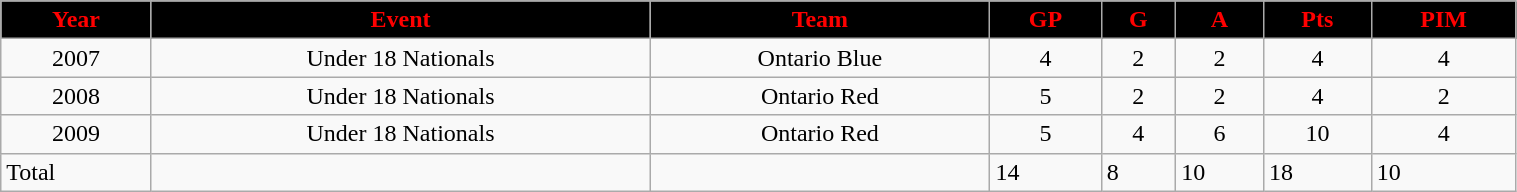<table class="wikitable" style="width:80%;">
<tr style="text-align:center; background:black; color:red;">
<td><strong>Year</strong></td>
<td><strong>Event</strong></td>
<td><strong>Team</strong></td>
<td><strong>GP</strong></td>
<td><strong>G</strong></td>
<td><strong>A</strong></td>
<td><strong>Pts</strong></td>
<td><strong>PIM</strong></td>
</tr>
<tr style="text-align:center;" bgcolor="">
<td>2007</td>
<td>Under 18 Nationals</td>
<td>Ontario Blue</td>
<td>4</td>
<td>2</td>
<td>2</td>
<td>4</td>
<td>4</td>
</tr>
<tr style="text-align:center;" bgcolor="">
<td>2008</td>
<td>Under 18 Nationals</td>
<td>Ontario Red</td>
<td>5</td>
<td>2</td>
<td>2</td>
<td>4</td>
<td>2</td>
</tr>
<tr style="text-align:center;" bgcolor="">
<td>2009</td>
<td>Under 18 Nationals</td>
<td>Ontario Red</td>
<td>5</td>
<td>4</td>
<td>6</td>
<td>10</td>
<td>4</td>
</tr>
<tr>
<td>Total</td>
<td></td>
<td></td>
<td>14</td>
<td>8</td>
<td>10</td>
<td>18</td>
<td>10</td>
</tr>
</table>
